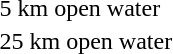<table>
<tr>
<td>5 km open water</td>
<td></td>
<td></td>
<td></td>
</tr>
<tr>
<td>25 km open water</td>
<td></td>
<td><br></td>
<td></td>
</tr>
</table>
